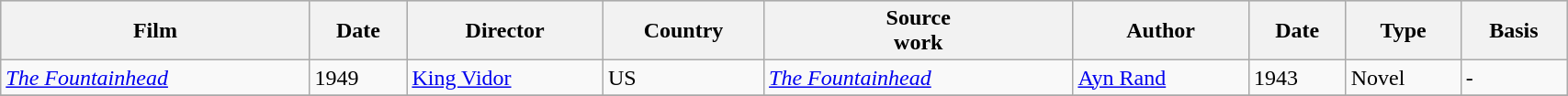<table class="wikitable" style=width:90%>
<tr bgcolor="#CCCCCC">
<th>Film</th>
<th>Date</th>
<th>Director</th>
<th>Country</th>
<th>Source<br>work</th>
<th>Author</th>
<th>Date</th>
<th>Type</th>
<th>Basis</th>
</tr>
<tr>
<td><em><a href='#'>The Fountainhead</a></em></td>
<td>1949</td>
<td><a href='#'>King Vidor</a></td>
<td>US</td>
<td><em><a href='#'>The Fountainhead</a></em></td>
<td><a href='#'>Ayn Rand</a></td>
<td>1943</td>
<td>Novel</td>
<td>-</td>
</tr>
<tr>
</tr>
</table>
